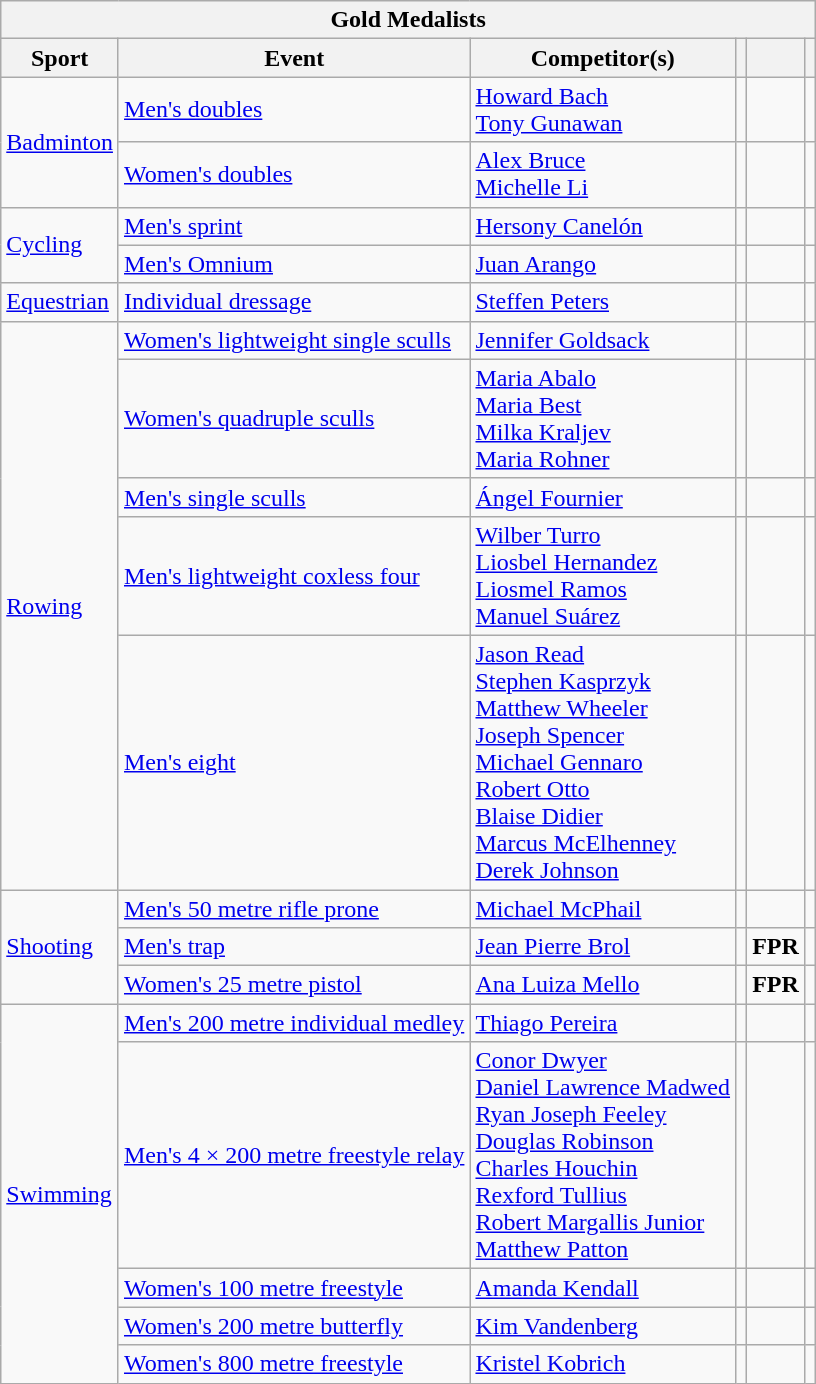<table class="wikitable">
<tr>
<th colspan="14">Gold Medalists</th>
</tr>
<tr>
<th>Sport</th>
<th>Event</th>
<th>Competitor(s)</th>
<th></th>
<th></th>
<th></th>
</tr>
<tr>
<td rowspan="2"><a href='#'>Badminton</a></td>
<td><a href='#'>Men's doubles</a></td>
<td><a href='#'>Howard Bach</a><br><a href='#'>Tony Gunawan</a></td>
<td></td>
<td></td>
<td></td>
</tr>
<tr>
<td><a href='#'>Women's doubles</a></td>
<td><a href='#'>Alex Bruce</a><br><a href='#'>Michelle Li</a></td>
<td></td>
<td></td>
<td></td>
</tr>
<tr>
<td rowspan="2"><a href='#'>Cycling</a></td>
<td><a href='#'>Men's sprint</a></td>
<td><a href='#'>Hersony Canelón</a></td>
<td></td>
<td></td>
<td></td>
</tr>
<tr>
<td><a href='#'>Men's Omnium</a></td>
<td><a href='#'>Juan Arango</a></td>
<td></td>
<td></td>
<td></td>
</tr>
<tr>
<td><a href='#'>Equestrian</a></td>
<td><a href='#'>Individual dressage</a></td>
<td><a href='#'>Steffen Peters</a></td>
<td></td>
<td></td>
<td></td>
</tr>
<tr>
<td rowspan="5"><a href='#'>Rowing</a></td>
<td><a href='#'>Women's lightweight single sculls</a></td>
<td><a href='#'>Jennifer Goldsack</a></td>
<td></td>
<td></td>
<td></td>
</tr>
<tr>
<td><a href='#'>Women's quadruple sculls</a></td>
<td><a href='#'>Maria Abalo</a><br> <a href='#'>Maria Best</a><br> <a href='#'>Milka Kraljev</a><br> <a href='#'>Maria Rohner</a></td>
<td></td>
<td></td>
<td></td>
</tr>
<tr>
<td><a href='#'>Men's single sculls</a></td>
<td><a href='#'>Ángel Fournier</a></td>
<td></td>
<td></td>
<td></td>
</tr>
<tr>
<td><a href='#'>Men's lightweight coxless four</a></td>
<td><a href='#'>Wilber Turro</a><br> <a href='#'>Liosbel Hernandez</a><br> <a href='#'>Liosmel Ramos</a><br> <a href='#'>Manuel Suárez</a></td>
<td></td>
<td></td>
<td></td>
</tr>
<tr>
<td><a href='#'>Men's eight</a></td>
<td><a href='#'>Jason Read</a><br> <a href='#'>Stephen Kasprzyk</a><br> <a href='#'>Matthew Wheeler</a><br> <a href='#'>Joseph Spencer</a><br> <a href='#'>Michael Gennaro</a><br> <a href='#'>Robert Otto</a><br><a href='#'>Blaise Didier</a><br> <a href='#'>Marcus McElhenney</a><br> <a href='#'>Derek Johnson</a></td>
<td></td>
<td></td>
<td></td>
</tr>
<tr>
<td rowspan="3"><a href='#'>Shooting</a></td>
<td><a href='#'>Men's 50 metre rifle prone</a></td>
<td><a href='#'>Michael McPhail</a></td>
<td></td>
<td></td>
<td></td>
</tr>
<tr>
<td><a href='#'>Men's trap</a></td>
<td><a href='#'>Jean Pierre Brol</a></td>
<td></td>
<td><strong>FPR</strong></td>
<td></td>
</tr>
<tr>
<td><a href='#'>Women's 25 metre pistol</a></td>
<td><a href='#'>Ana Luiza Mello</a></td>
<td></td>
<td><strong>FPR</strong></td>
<td></td>
</tr>
<tr>
<td rowspan="5"><a href='#'>Swimming</a></td>
<td><a href='#'>Men's 200 metre individual medley</a></td>
<td><a href='#'>Thiago Pereira</a></td>
<td></td>
<td></td>
<td></td>
</tr>
<tr>
<td><a href='#'>Men's 4 × 200 metre freestyle relay</a></td>
<td><a href='#'>Conor Dwyer</a><br><a href='#'>Daniel Lawrence Madwed</a><br><a href='#'>Ryan Joseph Feeley</a><br><a href='#'>Douglas Robinson</a><br><a href='#'>Charles Houchin</a><br><a href='#'>Rexford Tullius</a><br><a href='#'>Robert Margallis Junior</a><br><a href='#'>Matthew Patton</a></td>
<td></td>
<td></td>
<td></td>
</tr>
<tr>
<td><a href='#'>Women's 100 metre freestyle</a></td>
<td><a href='#'>Amanda Kendall</a></td>
<td></td>
<td></td>
<td></td>
</tr>
<tr>
<td><a href='#'>Women's 200 metre butterfly</a></td>
<td><a href='#'>Kim Vandenberg</a></td>
<td></td>
<td></td>
<td></td>
</tr>
<tr>
<td><a href='#'>Women's 800 metre freestyle</a></td>
<td><a href='#'>Kristel Kobrich</a></td>
<td></td>
<td></td>
<td></td>
</tr>
</table>
